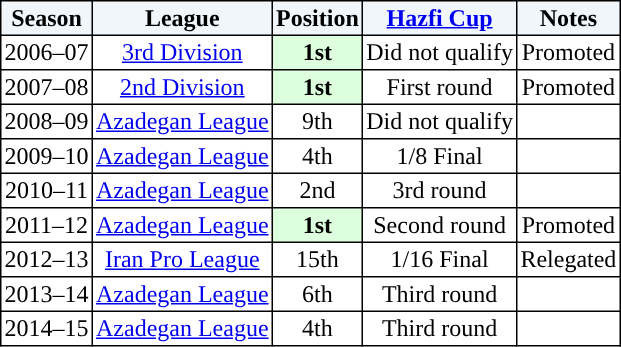<table border="1" cellpadding="2" style="border-collapse:collapse; text-align:center; font-size:normal;">
<tr style="background:#f0f6fa;">
<th>Season</th>
<th>League</th>
<th>Position</th>
<th><a href='#'>Hazfi Cup</a></th>
<th>Notes</th>
</tr>
<tr>
<td>2006–07</td>
<td><a href='#'>3rd Division</a></td>
<td style="text-align:center; background:#dfd;"><strong>1st</strong></td>
<td>Did not qualify</td>
<td>Promoted</td>
</tr>
<tr>
<td>2007–08</td>
<td><a href='#'>2nd Division</a></td>
<td style="text-align:center; background:#dfd;"><strong>1st</strong></td>
<td>First round</td>
<td>Promoted</td>
</tr>
<tr>
<td>2008–09</td>
<td><a href='#'>Azadegan League</a></td>
<td>9th</td>
<td>Did not qualify</td>
<td></td>
</tr>
<tr>
<td>2009–10</td>
<td><a href='#'>Azadegan League</a></td>
<td>4th</td>
<td>1/8 Final</td>
<td></td>
</tr>
<tr>
<td>2010–11</td>
<td><a href='#'>Azadegan League</a></td>
<td>2nd</td>
<td>3rd round</td>
<td></td>
</tr>
<tr>
<td>2011–12</td>
<td><a href='#'>Azadegan League</a></td>
<td style="text-align:center; background:#dfd;"><strong>1st</strong></td>
<td>Second round</td>
<td>Promoted</td>
</tr>
<tr>
<td>2012–13</td>
<td><a href='#'>Iran Pro League</a></td>
<td style="text-align:center; bgcolor=FFCCCC">15th</td>
<td>1/16 Final</td>
<td>Relegated</td>
</tr>
<tr>
<td>2013–14</td>
<td><a href='#'>Azadegan League</a></td>
<td>6th</td>
<td>Third round</td>
<td></td>
</tr>
<tr>
<td>2014–15</td>
<td><a href='#'>Azadegan League</a></td>
<td>4th</td>
<td>Third round</td>
<td></td>
</tr>
</table>
